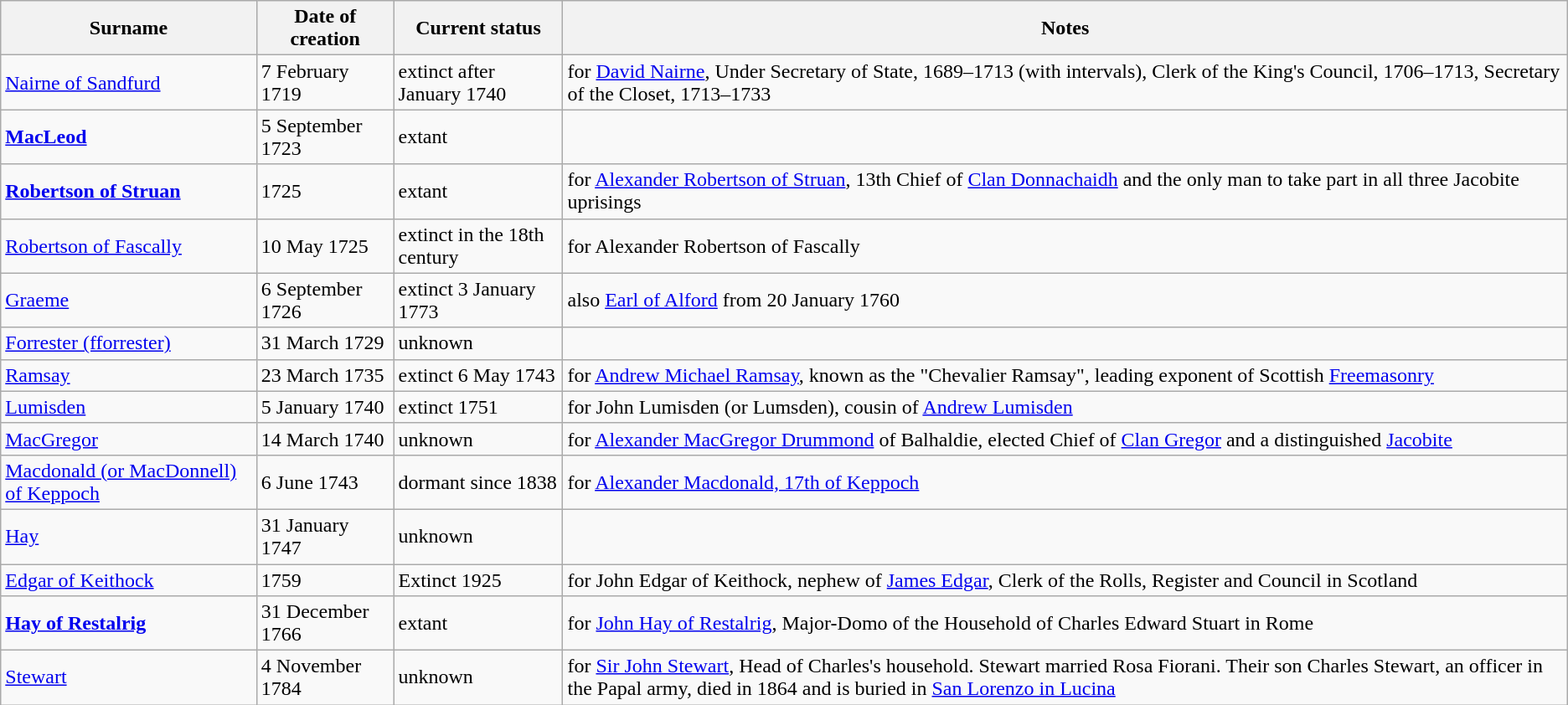<table class="wikitable sortable">
<tr>
<th>Surname</th>
<th>Date of creation</th>
<th>Current status</th>
<th>Notes</th>
</tr>
<tr>
<td><a href='#'>Nairne of Sandfurd</a></td>
<td>7 February 1719</td>
<td>extinct after January 1740</td>
<td>for <a href='#'>David Nairne</a>, Under Secretary of State, 1689–1713 (with intervals), Clerk of the King's Council, 1706–1713, Secretary of the Closet, 1713–1733</td>
</tr>
<tr>
<td><strong><a href='#'>MacLeod</a></strong></td>
<td>5 September 1723</td>
<td>extant</td>
<td></td>
</tr>
<tr>
<td><strong><a href='#'>Robertson of Struan</a></strong></td>
<td>1725</td>
<td>extant</td>
<td>for <a href='#'>Alexander Robertson of Struan</a>, 13th Chief of <a href='#'>Clan Donnachaidh</a> and the only man to take part in all three Jacobite uprisings</td>
</tr>
<tr>
<td><a href='#'>Robertson of Fascally</a></td>
<td>10 May 1725</td>
<td>extinct in the 18th century</td>
<td>for Alexander Robertson of Fascally</td>
</tr>
<tr>
<td><a href='#'>Graeme</a></td>
<td>6 September 1726</td>
<td>extinct 3 January 1773</td>
<td>also <a href='#'>Earl of Alford</a> from 20 January 1760</td>
</tr>
<tr>
<td><a href='#'>Forrester (fforrester)</a></td>
<td>31 March 1729</td>
<td>unknown</td>
<td> </td>
</tr>
<tr>
<td><a href='#'>Ramsay</a></td>
<td>23 March 1735</td>
<td>extinct 6 May 1743</td>
<td>for <a href='#'>Andrew Michael Ramsay</a>, known as the "Chevalier Ramsay", leading exponent of Scottish <a href='#'>Freemasonry</a></td>
</tr>
<tr>
<td><a href='#'>Lumisden</a></td>
<td>5 January 1740</td>
<td>extinct 1751</td>
<td>for John Lumisden (or Lumsden), cousin of <a href='#'>Andrew Lumisden</a></td>
</tr>
<tr>
<td><a href='#'>MacGregor</a></td>
<td>14 March 1740</td>
<td>unknown</td>
<td>for <a href='#'>Alexander MacGregor Drummond</a> of Balhaldie, elected Chief of <a href='#'>Clan Gregor</a> and a distinguished <a href='#'>Jacobite</a></td>
</tr>
<tr>
<td><a href='#'>Macdonald (or MacDonnell) of Keppoch</a></td>
<td>6 June 1743</td>
<td>dormant since 1838</td>
<td>for <a href='#'>Alexander Macdonald, 17th of Keppoch</a></td>
</tr>
<tr>
<td><a href='#'>Hay</a></td>
<td>31 January 1747</td>
<td>unknown</td>
<td> </td>
</tr>
<tr>
<td><a href='#'>Edgar of Keithock</a></td>
<td>1759</td>
<td>Extinct 1925</td>
<td>for John Edgar of Keithock, nephew of <a href='#'>James Edgar</a>, Clerk of the Rolls, Register and Council in Scotland</td>
</tr>
<tr>
<td><strong><a href='#'>Hay of Restalrig</a></strong></td>
<td>31 December 1766</td>
<td>extant</td>
<td>for <a href='#'>John Hay of Restalrig</a>, Major-Domo of the Household of Charles Edward Stuart in Rome</td>
</tr>
<tr>
<td><a href='#'>Stewart</a></td>
<td>4 November 1784</td>
<td>unknown</td>
<td>for <a href='#'>Sir John Stewart</a>, Head of Charles's household. Stewart married Rosa Fiorani. Their son Charles Stewart, an officer in the Papal army, died in 1864 and is buried in <a href='#'>San Lorenzo in Lucina</a></td>
</tr>
</table>
